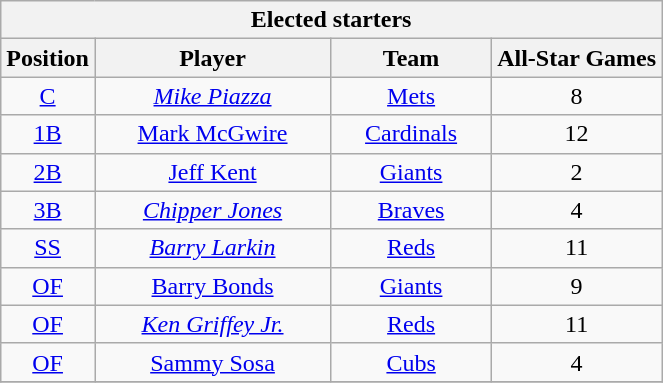<table class="wikitable" style="font-size: 100%; text-align:center;">
<tr>
<th colspan="4">Elected starters</th>
</tr>
<tr>
<th>Position</th>
<th width="150">Player</th>
<th width="100">Team</th>
<th>All-Star Games</th>
</tr>
<tr>
<td><a href='#'>C</a></td>
<td><em><a href='#'>Mike Piazza</a></em></td>
<td><a href='#'>Mets</a></td>
<td>8</td>
</tr>
<tr>
<td><a href='#'>1B</a></td>
<td><a href='#'>Mark McGwire</a></td>
<td><a href='#'>Cardinals</a></td>
<td>12</td>
</tr>
<tr>
<td><a href='#'>2B</a></td>
<td><a href='#'>Jeff Kent</a></td>
<td><a href='#'>Giants</a></td>
<td>2</td>
</tr>
<tr>
<td><a href='#'>3B</a></td>
<td><em><a href='#'>Chipper Jones</a></em></td>
<td><a href='#'>Braves</a></td>
<td>4</td>
</tr>
<tr>
<td><a href='#'>SS</a></td>
<td><em><a href='#'>Barry Larkin</a></em></td>
<td><a href='#'>Reds</a></td>
<td>11</td>
</tr>
<tr>
<td><a href='#'>OF</a></td>
<td><a href='#'>Barry Bonds</a></td>
<td><a href='#'>Giants</a></td>
<td>9</td>
</tr>
<tr>
<td><a href='#'>OF</a></td>
<td><em><a href='#'>Ken Griffey Jr.</a></em></td>
<td><a href='#'>Reds</a></td>
<td>11</td>
</tr>
<tr>
<td><a href='#'>OF</a></td>
<td><a href='#'>Sammy Sosa</a></td>
<td><a href='#'>Cubs</a></td>
<td>4</td>
</tr>
<tr>
</tr>
</table>
